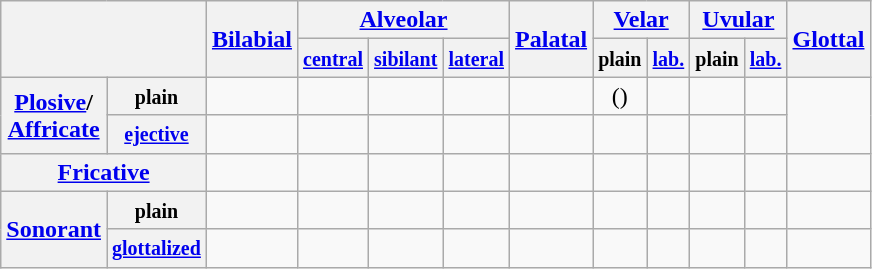<table class="wikitable" style="text-align: center;">
<tr>
<th colspan="2" rowspan="2"></th>
<th rowspan="2"><a href='#'>Bilabial</a></th>
<th colspan="3"><a href='#'>Alveolar</a></th>
<th rowspan="2"><a href='#'>Palatal</a></th>
<th colspan="2"><a href='#'>Velar</a></th>
<th colspan="2"><a href='#'>Uvular</a></th>
<th rowspan="2"><a href='#'>Glottal</a></th>
</tr>
<tr>
<th><small><a href='#'>central</a></small></th>
<th><small><a href='#'>sibilant</a></small></th>
<th><small><a href='#'>lateral</a></small></th>
<th><small>plain</small></th>
<th><small><a href='#'>lab.</a></small></th>
<th><small>plain</small></th>
<th><small><a href='#'>lab.</a></small></th>
</tr>
<tr>
<th rowspan="2"><a href='#'>Plosive</a>/<br><a href='#'>Affricate</a></th>
<th><small>plain</small></th>
<td></td>
<td></td>
<td></td>
<td></td>
<td></td>
<td>()</td>
<td></td>
<td></td>
<td></td>
<td rowspan="2"></td>
</tr>
<tr>
<th><small><a href='#'>ejective</a></small></th>
<td></td>
<td></td>
<td></td>
<td></td>
<td></td>
<td></td>
<td></td>
<td></td>
<td></td>
</tr>
<tr>
<th colspan="2"><a href='#'>Fricative</a></th>
<td></td>
<td></td>
<td></td>
<td></td>
<td></td>
<td></td>
<td></td>
<td></td>
<td></td>
<td></td>
</tr>
<tr>
<th rowspan="2"><a href='#'>Sonorant</a></th>
<th><small>plain</small></th>
<td></td>
<td></td>
<td></td>
<td></td>
<td></td>
<td></td>
<td></td>
<td></td>
<td></td>
<td></td>
</tr>
<tr>
<th><small><a href='#'>glottalized</a></small></th>
<td></td>
<td></td>
<td></td>
<td></td>
<td></td>
<td></td>
<td></td>
<td></td>
<td></td>
<td></td>
</tr>
</table>
